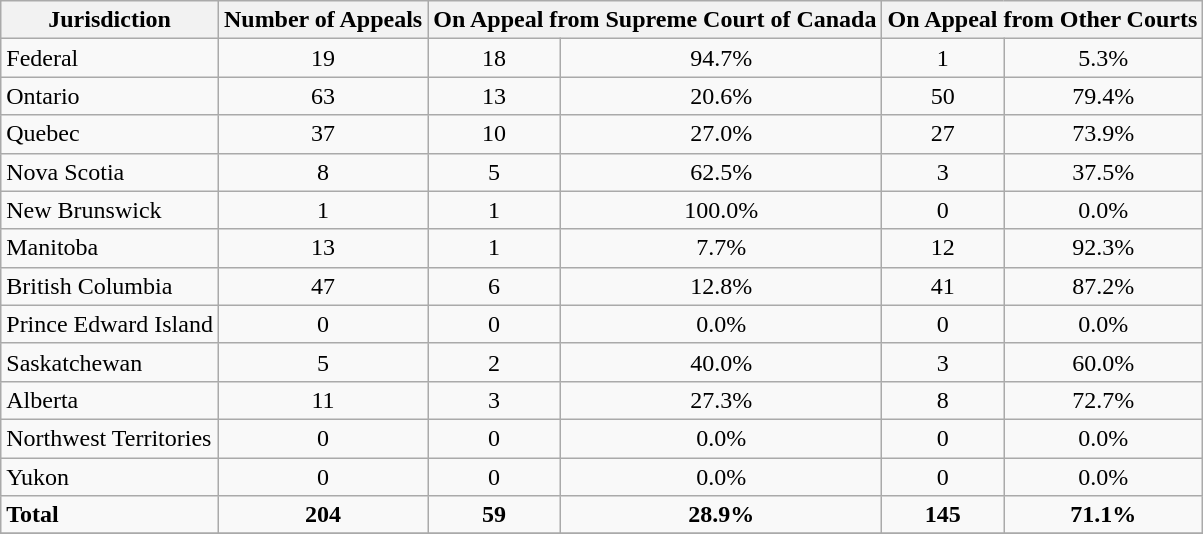<table class="wikitable sortable">
<tr>
<th>Jurisdiction</th>
<th>Number of Appeals</th>
<th colspan="2">On Appeal from Supreme Court of Canada</th>
<th colspan="2">On Appeal from Other Courts</th>
</tr>
<tr>
<td>Federal</td>
<td style="text-align: center;">19</td>
<td style="text-align: center;">18</td>
<td style="text-align: center;">94.7%</td>
<td style="text-align: center;">1</td>
<td style="text-align: center;">5.3%</td>
</tr>
<tr>
<td>Ontario</td>
<td style="text-align: center;">63</td>
<td style="text-align: center;">13</td>
<td style="text-align: center;">20.6%</td>
<td style="text-align: center;">50</td>
<td style="text-align: center;">79.4%</td>
</tr>
<tr>
<td>Quebec</td>
<td style="text-align: center;">37</td>
<td style="text-align: center;">10</td>
<td style="text-align: center;">27.0%</td>
<td style="text-align: center;">27</td>
<td style="text-align: center;">73.9%</td>
</tr>
<tr>
<td>Nova Scotia</td>
<td style="text-align: center;">8</td>
<td style="text-align: center;">5</td>
<td style="text-align: center;">62.5%</td>
<td style="text-align: center;">3</td>
<td style="text-align: center;">37.5%</td>
</tr>
<tr>
<td>New Brunswick</td>
<td style="text-align: center;">1</td>
<td style="text-align: center;">1</td>
<td style="text-align: center;">100.0%</td>
<td style="text-align: center;">0</td>
<td style="text-align: center;">0.0%</td>
</tr>
<tr>
<td>Manitoba</td>
<td style="text-align: center;">13</td>
<td style="text-align: center;">1</td>
<td style="text-align: center;">7.7%</td>
<td style="text-align: center;">12</td>
<td style="text-align: center;">92.3%</td>
</tr>
<tr>
<td>British Columbia</td>
<td style="text-align: center;">47</td>
<td style="text-align: center;">6</td>
<td style="text-align: center;">12.8%</td>
<td style="text-align: center;">41</td>
<td style="text-align: center;">87.2%</td>
</tr>
<tr>
<td>Prince Edward Island</td>
<td style="text-align: center;">0</td>
<td style="text-align: center;">0</td>
<td style="text-align: center;">0.0%</td>
<td style="text-align: center;">0</td>
<td style="text-align: center;">0.0%</td>
</tr>
<tr>
<td>Saskatchewan</td>
<td style="text-align: center;">5</td>
<td style="text-align: center;">2</td>
<td style="text-align: center;">40.0%</td>
<td style="text-align: center;">3</td>
<td style="text-align: center;">60.0%</td>
</tr>
<tr>
<td>Alberta</td>
<td style="text-align: center;">11</td>
<td style="text-align: center;">3</td>
<td style="text-align: center;">27.3%</td>
<td style="text-align: center;">8</td>
<td style="text-align: center;">72.7%</td>
</tr>
<tr>
<td>Northwest Territories</td>
<td style="text-align: center;">0</td>
<td style="text-align: center;">0</td>
<td style="text-align: center;">0.0%</td>
<td style="text-align: center;">0</td>
<td style="text-align: center;">0.0%</td>
</tr>
<tr>
<td>Yukon</td>
<td style="text-align: center;">0</td>
<td style="text-align: center;">0</td>
<td style="text-align: center;">0.0%</td>
<td style="text-align: center;">0</td>
<td style="text-align: center;">0.0%</td>
</tr>
<tr>
<td><strong>Total</strong></td>
<td style="text-align: center;"><strong>204</strong></td>
<td style="text-align: center;"><strong>59</strong></td>
<td style="text-align: center;"><strong>28.9%</strong></td>
<td style="text-align: center;"><strong>145</strong></td>
<td style="text-align: center;"><strong>71.1%</strong></td>
</tr>
<tr>
</tr>
</table>
